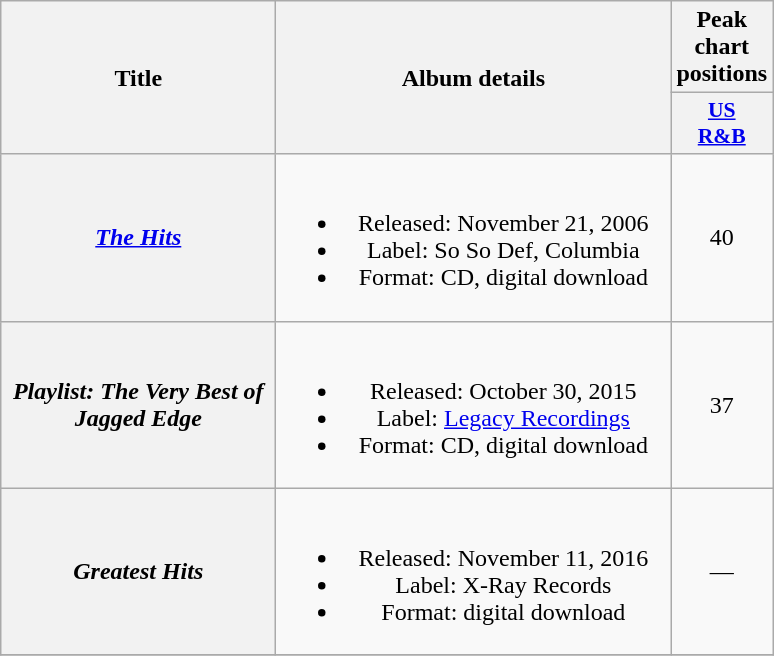<table class="wikitable plainrowheaders" style="text-align:center;">
<tr>
<th scope="col" rowspan="2" style="width:11em;">Title</th>
<th scope="col" rowspan="2" style="width:16em;">Album details</th>
<th scope="col" colspan="1">Peak chart positions</th>
</tr>
<tr>
<th style="width:3em;font-size:90%;"><a href='#'>US<br>R&B</a><br></th>
</tr>
<tr>
<th scope="row"><em><a href='#'>The Hits</a></em></th>
<td><br><ul><li>Released: November 21, 2006</li><li>Label: So So Def, Columbia</li><li>Format: CD, digital download</li></ul></td>
<td>40</td>
</tr>
<tr>
<th scope="row"><em>Playlist: The Very Best of Jagged Edge</em></th>
<td><br><ul><li>Released: October 30, 2015</li><li>Label: <a href='#'>Legacy Recordings</a></li><li>Format: CD, digital download</li></ul></td>
<td>37</td>
</tr>
<tr>
<th scope="row"><em>Greatest Hits</em></th>
<td><br><ul><li>Released: November 11, 2016</li><li>Label: X-Ray Records</li><li>Format: digital download</li></ul></td>
<td>—</td>
</tr>
<tr>
</tr>
</table>
